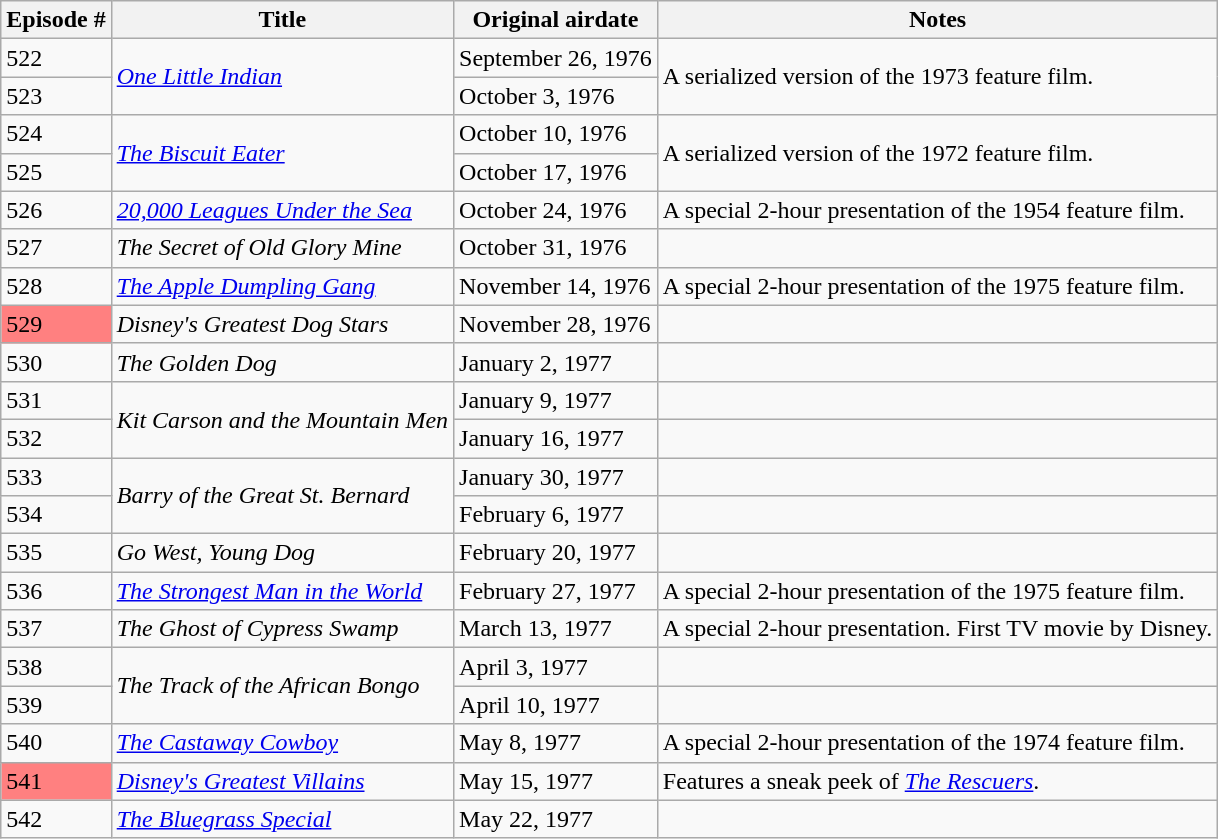<table class="wikitable sortable">
<tr>
<th>Episode #</th>
<th>Title</th>
<th>Original airdate</th>
<th>Notes</th>
</tr>
<tr>
<td>522</td>
<td rowspan="2"><em><a href='#'>One Little Indian</a></em></td>
<td>September 26, 1976</td>
<td rowspan="2">A serialized version of the 1973 feature film.</td>
</tr>
<tr>
<td>523</td>
<td>October 3, 1976</td>
</tr>
<tr>
<td>524</td>
<td rowspan="2"><em><a href='#'>The Biscuit Eater</a></em></td>
<td>October 10, 1976</td>
<td rowspan="2">A serialized version of the 1972 feature film.</td>
</tr>
<tr>
<td>525</td>
<td>October 17, 1976</td>
</tr>
<tr>
<td>526</td>
<td><em><a href='#'>20,000 Leagues Under the Sea</a></em></td>
<td>October 24, 1976</td>
<td>A special 2-hour presentation of the 1954 feature film.</td>
</tr>
<tr>
<td>527</td>
<td><em>The Secret of Old Glory Mine</em></td>
<td>October 31, 1976</td>
<td></td>
</tr>
<tr>
<td>528</td>
<td><em><a href='#'>The Apple Dumpling Gang</a></em></td>
<td>November 14, 1976</td>
<td>A special 2-hour presentation of the 1975 feature film.</td>
</tr>
<tr>
<td style="background:#ff8080;">529</td>
<td><em>Disney's Greatest Dog Stars</em></td>
<td>November 28, 1976</td>
<td></td>
</tr>
<tr>
<td>530</td>
<td><em>The Golden Dog</em></td>
<td>January 2, 1977</td>
<td></td>
</tr>
<tr>
<td>531</td>
<td rowspan="2"><em>Kit Carson and the Mountain Men</em></td>
<td>January 9, 1977</td>
<td></td>
</tr>
<tr>
<td>532</td>
<td>January 16, 1977</td>
<td></td>
</tr>
<tr>
<td>533</td>
<td rowspan="2"><em>Barry of the Great St. Bernard</em></td>
<td>January 30, 1977</td>
<td></td>
</tr>
<tr>
<td>534</td>
<td>February 6, 1977</td>
<td></td>
</tr>
<tr>
<td>535</td>
<td><em>Go West, Young Dog</em></td>
<td>February 20, 1977</td>
<td></td>
</tr>
<tr>
<td>536</td>
<td><em><a href='#'>The Strongest Man in the World</a></em></td>
<td>February 27, 1977</td>
<td>A special 2-hour presentation of the 1975 feature film.</td>
</tr>
<tr>
<td>537</td>
<td><em>The Ghost of Cypress Swamp</em></td>
<td>March 13, 1977</td>
<td>A special 2-hour presentation. First TV movie by Disney.</td>
</tr>
<tr>
<td>538</td>
<td rowspan="2"><em>The Track of the African Bongo</em></td>
<td>April 3, 1977</td>
<td></td>
</tr>
<tr>
<td>539</td>
<td>April 10, 1977</td>
<td></td>
</tr>
<tr>
<td>540</td>
<td><em><a href='#'>The Castaway Cowboy</a></em></td>
<td>May 8, 1977</td>
<td>A special 2-hour presentation of the 1974 feature film.</td>
</tr>
<tr>
<td style="background:#ff8080;">541</td>
<td><em><a href='#'>Disney's Greatest Villains</a></em></td>
<td>May 15, 1977</td>
<td>Features a sneak peek of <em><a href='#'>The Rescuers</a></em>.</td>
</tr>
<tr>
<td>542</td>
<td><em><a href='#'>The Bluegrass Special</a></em></td>
<td>May 22, 1977</td>
<td></td>
</tr>
</table>
